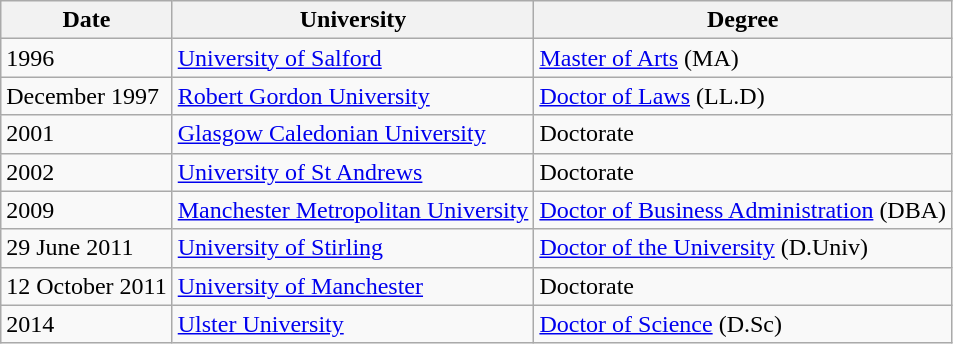<table class="wikitable">
<tr>
<th>Date</th>
<th>University</th>
<th>Degree</th>
</tr>
<tr>
<td>1996</td>
<td><a href='#'>University of Salford</a></td>
<td><a href='#'>Master of Arts</a> (MA)</td>
</tr>
<tr>
<td>December 1997</td>
<td><a href='#'>Robert Gordon University</a></td>
<td><a href='#'>Doctor of Laws</a> (LL.D)</td>
</tr>
<tr>
<td>2001</td>
<td><a href='#'>Glasgow Caledonian University</a></td>
<td>Doctorate</td>
</tr>
<tr>
<td>2002</td>
<td><a href='#'>University of St Andrews</a></td>
<td>Doctorate</td>
</tr>
<tr>
<td>2009</td>
<td><a href='#'>Manchester Metropolitan University</a></td>
<td><a href='#'>Doctor of Business Administration</a> (DBA)</td>
</tr>
<tr>
<td>29 June 2011</td>
<td><a href='#'>University of Stirling</a></td>
<td><a href='#'>Doctor of the University</a> (D.Univ)</td>
</tr>
<tr>
<td>12 October 2011</td>
<td><a href='#'>University of Manchester</a></td>
<td>Doctorate</td>
</tr>
<tr>
<td>2014</td>
<td><a href='#'>Ulster University</a></td>
<td><a href='#'>Doctor of Science</a> (D.Sc)</td>
</tr>
</table>
